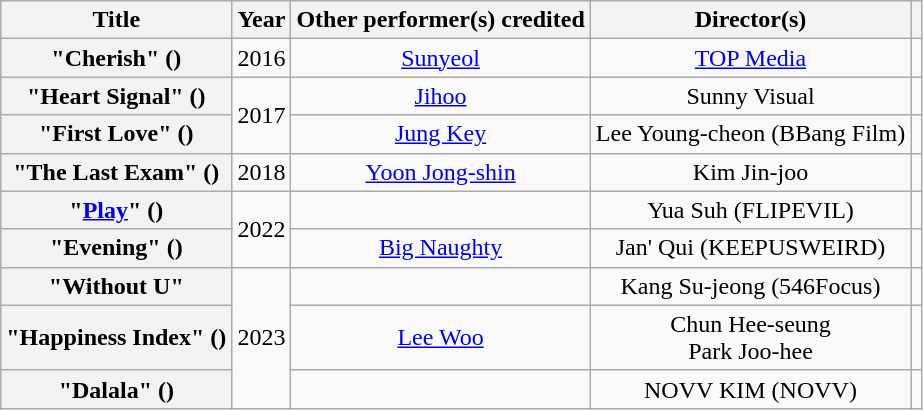<table class="wikitable plainrowheaders sortable" style="text-align:center">
<tr>
<th scope="col">Title</th>
<th scope="col">Year</th>
<th scope="col">Other performer(s) credited</th>
<th scope="col">Director(s)</th>
<th scope="col" class="unsortable"></th>
</tr>
<tr>
<th scope="row">"Cherish" ()</th>
<td>2016</td>
<td><a href='#'>Sunyeol</a></td>
<td><a href='#'>TOP Media</a></td>
<td></td>
</tr>
<tr>
<th scope="row">"Heart Signal" ()</th>
<td rowspan="2">2017</td>
<td><a href='#'>Jihoo</a></td>
<td>Sunny Visual</td>
<td></td>
</tr>
<tr>
<th scope="row">"First Love" ()</th>
<td><a href='#'>Jung Key</a></td>
<td>Lee Young-cheon (BBang Film)</td>
<td></td>
</tr>
<tr>
<th scope="row">"The Last Exam" ()</th>
<td>2018</td>
<td><a href='#'>Yoon Jong-shin</a></td>
<td>Kim Jin-joo</td>
<td></td>
</tr>
<tr>
<th scope="row">"<a href='#'>Play</a>" ()</th>
<td rowspan="2">2022</td>
<td></td>
<td>Yua Suh (FLIPEVIL)</td>
<td></td>
</tr>
<tr>
<th scope="row">"Evening" ()</th>
<td><a href='#'>Big Naughty</a></td>
<td>Jan' Qui (KEEPUSWEIRD)</td>
<td></td>
</tr>
<tr>
<th scope="row">"Without U"</th>
<td rowspan="3">2023</td>
<td></td>
<td>Kang Su-jeong (546Focus)</td>
<td></td>
</tr>
<tr>
<th scope="row">"Happiness Index" ()</th>
<td><a href='#'>Lee Woo</a></td>
<td>Chun Hee-seung<br>Park Joo-hee</td>
<td></td>
</tr>
<tr>
<th scope="row">"Dalala" ()</th>
<td></td>
<td>NOVV KIM (NOVV)</td>
<td></td>
</tr>
</table>
